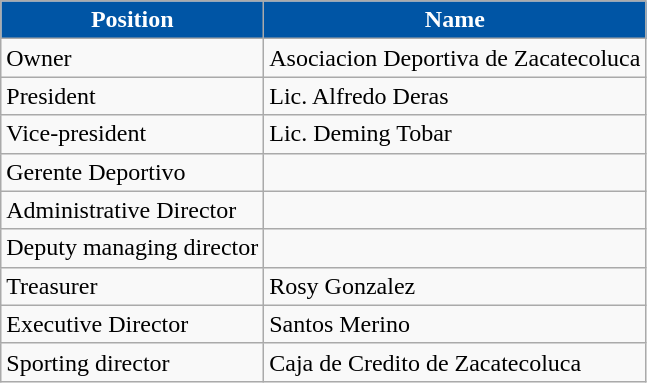<table class="wikitable">
<tr>
<th style="color:#fff; background:#0055a5;">Position</th>
<th style="color:#fff; background:#0055a5;">Name</th>
</tr>
<tr>
<td>Owner</td>
<td> Asociacion Deportiva de Zacatecoluca</td>
</tr>
<tr>
<td>President</td>
<td>  Lic. Alfredo Deras</td>
</tr>
<tr>
<td>Vice-president</td>
<td>  Lic. Deming Tobar</td>
</tr>
<tr>
<td>Gerente Deportivo</td>
<td></td>
</tr>
<tr>
<td>Administrative Director</td>
<td></td>
</tr>
<tr>
<td>Deputy managing director</td>
<td></td>
</tr>
<tr>
<td>Treasurer</td>
<td> Rosy Gonzalez</td>
</tr>
<tr>
<td>Executive Director</td>
<td> Santos Merino</td>
</tr>
<tr>
<td>Sporting director</td>
<td> Caja de Credito de Zacatecoluca</td>
</tr>
</table>
